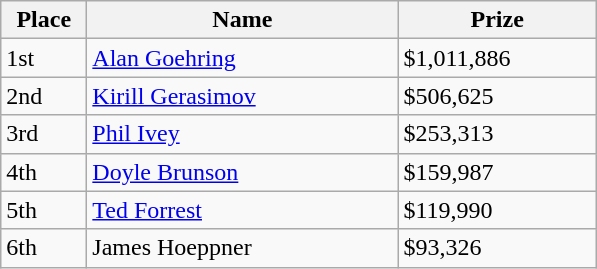<table class="wikitable">
<tr>
<th width="50">Place</th>
<th width="200">Name</th>
<th width="125">Prize</th>
</tr>
<tr>
<td>1st</td>
<td><a href='#'>Alan Goehring</a></td>
<td>$1,011,886</td>
</tr>
<tr>
<td>2nd</td>
<td><a href='#'>Kirill Gerasimov</a></td>
<td>$506,625</td>
</tr>
<tr>
<td>3rd</td>
<td><a href='#'>Phil Ivey</a></td>
<td>$253,313</td>
</tr>
<tr>
<td>4th</td>
<td><a href='#'>Doyle Brunson</a></td>
<td>$159,987</td>
</tr>
<tr>
<td>5th</td>
<td><a href='#'>Ted Forrest</a></td>
<td>$119,990</td>
</tr>
<tr>
<td>6th</td>
<td>James Hoeppner</td>
<td>$93,326</td>
</tr>
</table>
